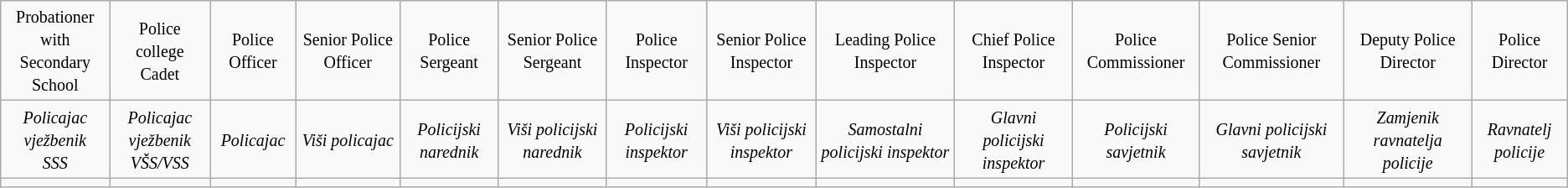<table class="wikitable" style="text-align:center">
<tr>
<td><small>Probationer with<br>Secondary School</small></td>
<td><small>Police college<br>Cadet</small></td>
<td><small>Police Officer</small></td>
<td><small>Senior Police Officer</small></td>
<td><small>Police Sergeant</small></td>
<td><small>Senior Police Sergeant</small></td>
<td><small>Police Inspector </small></td>
<td><small>Senior Police Inspector </small></td>
<td><small>Leading Police Inspector</small></td>
<td><small>Chief Police Inspector</small></td>
<td><small>Police Commissioner</small></td>
<td><small>Police Senior Commissioner</small></td>
<td><small>Deputy Police Director</small></td>
<td><small>Police Director</small></td>
</tr>
<tr>
<td><small><em>Policajac vježbenik</em><br><em>SSS</em></small></td>
<td><small><em>Policajac vježbenik</em><br> <em>VŠS/VSS</em></small></td>
<td><small><em>Policajac</em></small></td>
<td><small><em>Viši policajac</em></small></td>
<td><small><em>Policijski narednik</em></small></td>
<td><small><em>Viši policijski narednik</em></small></td>
<td><small><em>Policijski inspektor</em></small></td>
<td><small><em>Viši policijski inspektor</em></small></td>
<td><small><em>Samostalni policijski inspektor</em></small></td>
<td><small><em>Glavni policijski inspektor</em></small></td>
<td><small><em>Policijski savjetnik</em></small></td>
<td><small><em>Glavni policijski savjetnik</em></small></td>
<td><small><em>Zamjenik ravnatelja policije</em></small></td>
<td><small><em>Ravnatelj policije</em></small></td>
</tr>
<tr>
<td></td>
<td></td>
<td></td>
<td></td>
<td></td>
<td></td>
<td></td>
<td></td>
<td></td>
<td></td>
<td></td>
<td></td>
<td></td>
<td></td>
</tr>
</table>
